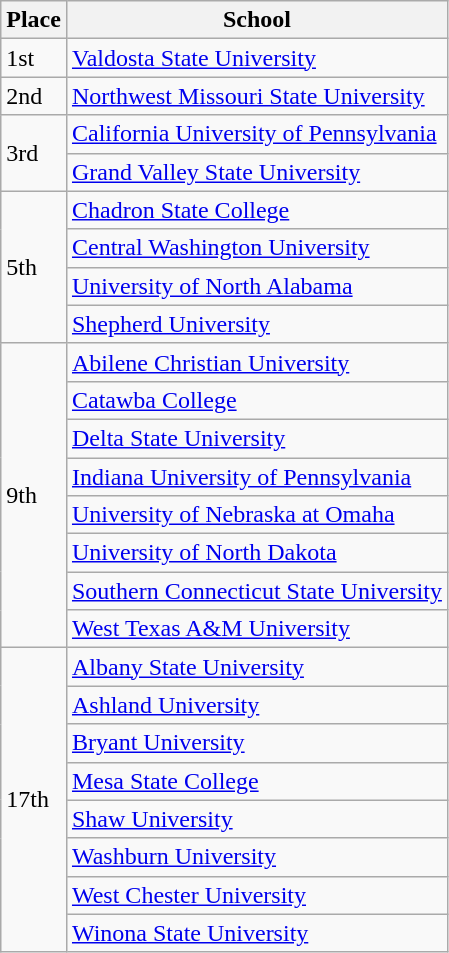<table class="wikitable">
<tr>
<th>Place</th>
<th>School</th>
</tr>
<tr>
<td>1st</td>
<td><a href='#'>Valdosta State University</a></td>
</tr>
<tr>
<td>2nd</td>
<td><a href='#'>Northwest Missouri State University</a></td>
</tr>
<tr>
<td rowspan="2">3rd</td>
<td><a href='#'>California University of Pennsylvania</a></td>
</tr>
<tr>
<td><a href='#'>Grand Valley State University</a></td>
</tr>
<tr>
<td rowspan="4">5th</td>
<td><a href='#'>Chadron State College</a></td>
</tr>
<tr>
<td><a href='#'>Central Washington University</a></td>
</tr>
<tr>
<td><a href='#'>University of North Alabama</a></td>
</tr>
<tr>
<td><a href='#'>Shepherd University</a></td>
</tr>
<tr>
<td rowspan="8">9th</td>
<td><a href='#'>Abilene Christian University</a></td>
</tr>
<tr>
<td><a href='#'>Catawba College</a></td>
</tr>
<tr>
<td><a href='#'>Delta State University</a></td>
</tr>
<tr>
<td><a href='#'>Indiana University of Pennsylvania</a></td>
</tr>
<tr>
<td><a href='#'>University of Nebraska at Omaha</a></td>
</tr>
<tr>
<td><a href='#'>University of North Dakota</a></td>
</tr>
<tr>
<td><a href='#'>Southern Connecticut State University</a></td>
</tr>
<tr>
<td><a href='#'>West Texas A&M University</a></td>
</tr>
<tr>
<td rowspan="8">17th</td>
<td><a href='#'>Albany State University</a></td>
</tr>
<tr>
<td><a href='#'>Ashland University</a></td>
</tr>
<tr>
<td><a href='#'>Bryant University</a></td>
</tr>
<tr>
<td><a href='#'>Mesa State College</a></td>
</tr>
<tr>
<td><a href='#'>Shaw University</a></td>
</tr>
<tr>
<td><a href='#'>Washburn University</a></td>
</tr>
<tr>
<td><a href='#'>West Chester University</a></td>
</tr>
<tr>
<td><a href='#'>Winona State University</a></td>
</tr>
</table>
